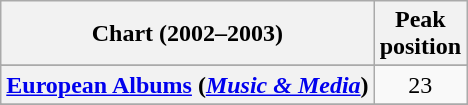<table class="wikitable sortable plainrowheaders" style="text-align:center">
<tr>
<th scope="col">Chart (2002–2003)</th>
<th scope="col">Peak<br>position</th>
</tr>
<tr>
</tr>
<tr>
</tr>
<tr>
<th scope="row"><a href='#'>European Albums</a> (<em><a href='#'>Music & Media</a></em>)</th>
<td>23</td>
</tr>
<tr>
</tr>
<tr>
</tr>
<tr>
</tr>
<tr>
</tr>
</table>
